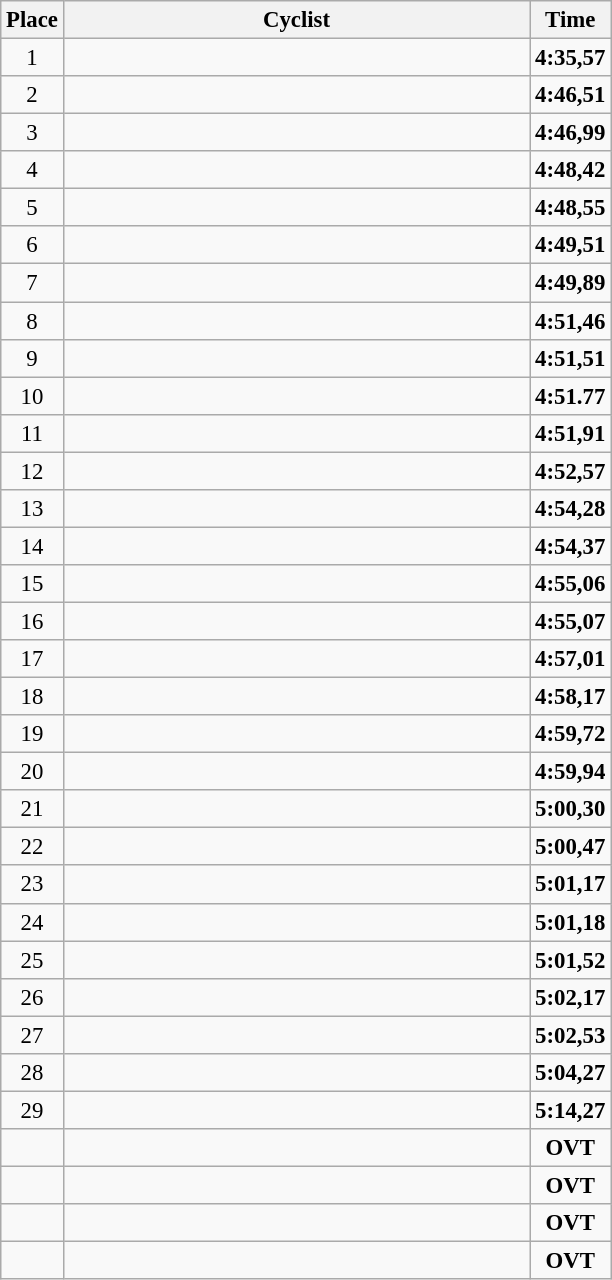<table class="wikitable" style="font-size:95%;">
<tr>
<th>Place</th>
<th align="left" style="width: 20em">Cyclist</th>
<th>Time</th>
</tr>
<tr>
<td align="center">1</td>
<td></td>
<td align="center"><strong>4:35,57</strong></td>
</tr>
<tr>
<td align="center">2</td>
<td></td>
<td align="center"><strong>4:46,51</strong></td>
</tr>
<tr>
<td align="center">3</td>
<td></td>
<td align="center"><strong>4:46,99</strong></td>
</tr>
<tr>
<td align="center">4</td>
<td></td>
<td align="center"><strong>4:48,42</strong></td>
</tr>
<tr>
<td align="center">5</td>
<td></td>
<td align="center"><strong>4:48,55</strong></td>
</tr>
<tr>
<td align="center">6</td>
<td></td>
<td align="center"><strong>4:49,51</strong></td>
</tr>
<tr>
<td align="center">7</td>
<td></td>
<td align="center"><strong>4:49,89</strong></td>
</tr>
<tr>
<td align="center">8</td>
<td></td>
<td align="center"><strong>4:51,46</strong></td>
</tr>
<tr>
<td align="center">9</td>
<td></td>
<td align="center"><strong>4:51,51</strong></td>
</tr>
<tr>
<td align="center">10</td>
<td></td>
<td align="center"><strong>4:51.77</strong></td>
</tr>
<tr>
<td align="center">11</td>
<td></td>
<td align="center"><strong>4:51,91</strong></td>
</tr>
<tr>
<td align="center">12</td>
<td></td>
<td align="center"><strong>4:52,57</strong></td>
</tr>
<tr>
<td align="center">13</td>
<td></td>
<td align="center"><strong>4:54,28</strong></td>
</tr>
<tr>
<td align="center">14</td>
<td></td>
<td align="center"><strong>4:54,37</strong></td>
</tr>
<tr>
<td align="center">15</td>
<td></td>
<td align="center"><strong>4:55,06</strong></td>
</tr>
<tr>
<td align="center">16</td>
<td></td>
<td align="center"><strong>4:55,07</strong></td>
</tr>
<tr>
<td align="center">17</td>
<td></td>
<td align="center"><strong>4:57,01</strong></td>
</tr>
<tr>
<td align="center">18</td>
<td></td>
<td align="center"><strong>4:58,17</strong></td>
</tr>
<tr>
<td align="center">19</td>
<td></td>
<td align="center"><strong>4:59,72</strong></td>
</tr>
<tr>
<td align="center">20</td>
<td></td>
<td align="center"><strong>4:59,94</strong></td>
</tr>
<tr>
<td align="center">21</td>
<td></td>
<td align="center"><strong>5:00,30</strong></td>
</tr>
<tr>
<td align="center">22</td>
<td></td>
<td align="center"><strong>5:00,47</strong></td>
</tr>
<tr>
<td align="center">23</td>
<td></td>
<td align="center"><strong>5:01,17</strong></td>
</tr>
<tr>
<td align="center">24</td>
<td></td>
<td align="center"><strong>5:01,18</strong></td>
</tr>
<tr>
<td align="center">25</td>
<td></td>
<td align="center"><strong>5:01,52</strong></td>
</tr>
<tr>
<td align="center">26</td>
<td></td>
<td align="center"><strong>5:02,17</strong></td>
</tr>
<tr>
<td align="center">27</td>
<td></td>
<td align="center"><strong>5:02,53</strong></td>
</tr>
<tr>
<td align="center">28</td>
<td></td>
<td align="center"><strong>5:04,27</strong></td>
</tr>
<tr>
<td align="center">29</td>
<td></td>
<td align="center"><strong>5:14,27</strong></td>
</tr>
<tr>
<td align="center"></td>
<td></td>
<td align="center"><strong>OVT</strong></td>
</tr>
<tr>
<td align="center"></td>
<td></td>
<td align="center"><strong>OVT</strong></td>
</tr>
<tr>
<td align="center"></td>
<td></td>
<td align="center"><strong>OVT</strong></td>
</tr>
<tr>
<td align="center"></td>
<td></td>
<td align="center"><strong>OVT</strong></td>
</tr>
</table>
